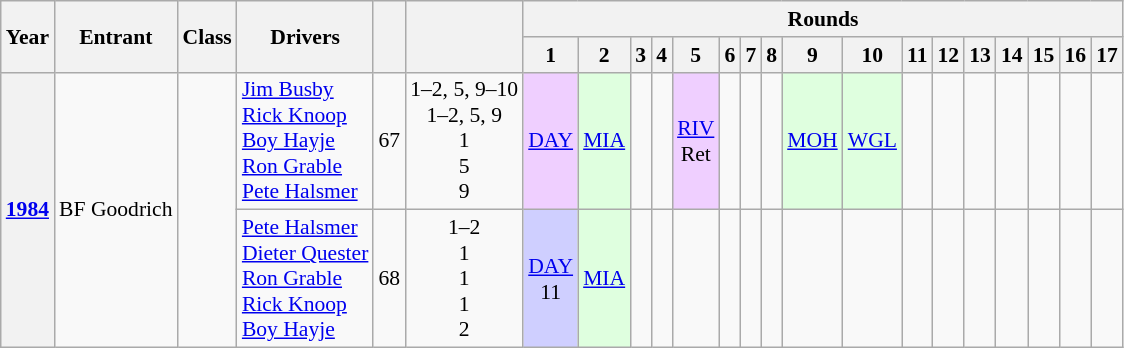<table class = "wikitable" style="text-align:center; font-size:90%">
<tr>
<th rowspan="2">Year</th>
<th rowspan="2">Entrant</th>
<th rowspan="2">Class</th>
<th rowspan="2">Drivers</th>
<th rowspan="2"></th>
<th rowspan="2"></th>
<th colspan="17">Rounds</th>
</tr>
<tr>
<th scope="col">1</th>
<th scope="col">2</th>
<th scope="col">3</th>
<th scope="col">4</th>
<th scope="col">5</th>
<th scope="col">6</th>
<th scope="col">7</th>
<th scope="col">8</th>
<th scope="col">9</th>
<th scope="col">10</th>
<th scope="col">11</th>
<th scope="col">12</th>
<th scope="col">13</th>
<th scope="col">14</th>
<th scope="col">15</th>
<th scope="col">16</th>
<th scope="col">17</th>
</tr>
<tr>
<th rowspan="2"><a href='#'>1984</a></th>
<td rowspan="2" align="left" style="border-left:0px"> BF Goodrich</td>
<td rowspan="2"></td>
<td align="left " style="border-left:0px"> <a href='#'>Jim&nbsp;Busby</a><br>  <a href='#'>Rick&nbsp;Knoop</a><br>  <a href='#'>Boy&nbsp;Hayje</a><br>  <a href='#'>Ron&nbsp;Grable</a><br>  <a href='#'>Pete&nbsp;Halsmer</a></td>
<td>67</td>
<td>1–2, 5, 9–10<br> 1–2, 5, 9<br> 1<br> 5<br> 9</td>
<td style="background:#EFCFFF;"><a href='#'>DAY</a><br> </td>
<td style="background:#DFFFDF;"><a href='#'>MIA</a><br> </td>
<td></td>
<td></td>
<td style="background:#EFCFFF;"><a href='#'>RIV</a><br> Ret</td>
<td></td>
<td></td>
<td></td>
<td style="background:#DFFFDF;"><a href='#'>MOH</a><br> </td>
<td style="background:#DFFFDF;"><a href='#'>WGL</a><br> </td>
<td></td>
<td></td>
<td></td>
<td></td>
<td></td>
<td></td>
<td></td>
</tr>
<tr>
<td align="left " style="border-left:0px"> <a href='#'>Pete&nbsp;Halsmer</a><br>  <a href='#'>Dieter&nbsp;Quester</a><br>  <a href='#'>Ron&nbsp;Grable</a><br>  <a href='#'>Rick&nbsp;Knoop</a><br>  <a href='#'>Boy&nbsp;Hayje</a></td>
<td>68</td>
<td>1–2<br> 1<br> 1<br> 1<br> 2</td>
<td style="background:#CFCFFF;"><a href='#'>DAY</a><br> 11</td>
<td style="background:#DFFFDF;"><a href='#'>MIA</a><br> </td>
<td></td>
<td></td>
<td></td>
<td></td>
<td></td>
<td></td>
<td></td>
<td></td>
<td></td>
<td></td>
<td></td>
<td></td>
<td></td>
<td></td>
<td></td>
</tr>
</table>
